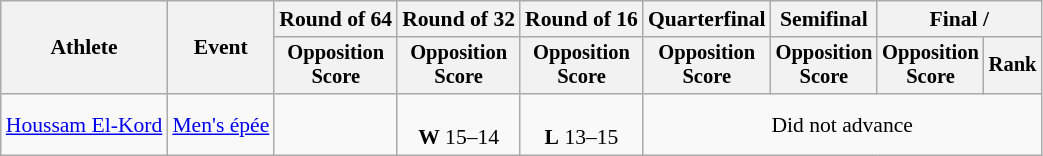<table class="wikitable" style="font-size:90%">
<tr>
<th rowspan="2">Athlete</th>
<th rowspan="2">Event</th>
<th>Round of 64</th>
<th>Round of 32</th>
<th>Round of 16</th>
<th>Quarterfinal</th>
<th>Semifinal</th>
<th colspan=2>Final / </th>
</tr>
<tr style="font-size:95%">
<th>Opposition <br> Score</th>
<th>Opposition <br> Score</th>
<th>Opposition <br> Score</th>
<th>Opposition <br> Score</th>
<th>Opposition <br> Score</th>
<th>Opposition <br> Score</th>
<th>Rank</th>
</tr>
<tr align=center>
<td align=left><a href='#'>Houssam El-Kord</a></td>
<td align=left><a href='#'>Men's épée</a></td>
<td></td>
<td><br><strong>W</strong> 15–14</td>
<td><br><strong>L</strong> 13–15</td>
<td colspan=4>Did not advance</td>
</tr>
</table>
